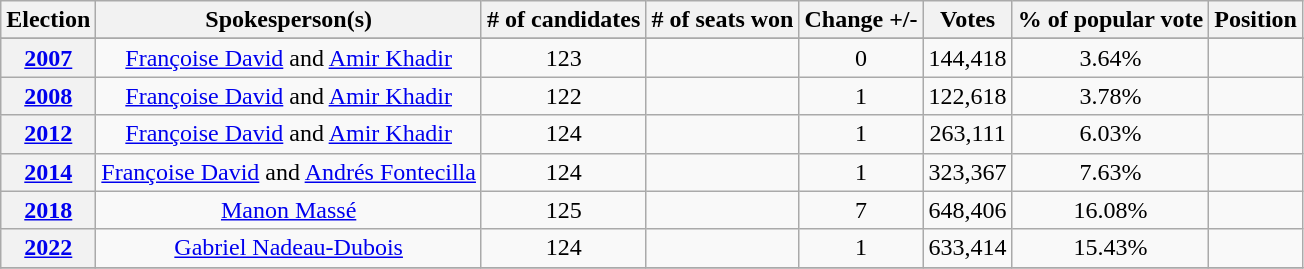<table class="wikitable">
<tr>
<th>Election</th>
<th>Spokesperson(s)</th>
<th># of candidates</th>
<th># of seats won</th>
<th>Change +/-</th>
<th>Votes</th>
<th>% of popular vote</th>
<th>Position</th>
</tr>
<tr>
</tr>
<tr>
<th><a href='#'>2007</a></th>
<td align="center"><a href='#'>Françoise David</a> and <a href='#'>Amir Khadir</a></td>
<td align="center">123</td>
<td></td>
<td align="center"> 0</td>
<td align="center">144,418</td>
<td align="center">3.64%</td>
<td></td>
</tr>
<tr>
<th><a href='#'>2008</a></th>
<td align="center"><a href='#'>Françoise David</a> and <a href='#'>Amir Khadir</a></td>
<td align="center">122</td>
<td></td>
<td align="center"> 1</td>
<td align="center">122,618</td>
<td align="center">3.78%</td>
<td></td>
</tr>
<tr>
<th><a href='#'>2012</a></th>
<td align="center"><a href='#'>Françoise David</a> and <a href='#'>Amir Khadir</a></td>
<td align="center">124</td>
<td></td>
<td align="center"> 1</td>
<td align="center">263,111</td>
<td align="center">6.03%</td>
<td></td>
</tr>
<tr>
<th><a href='#'>2014</a></th>
<td align="center"><a href='#'>Françoise David</a> and <a href='#'>Andrés Fontecilla</a></td>
<td align="center">124</td>
<td></td>
<td align="center"> 1</td>
<td align="center">323,367</td>
<td align="center">7.63%</td>
<td></td>
</tr>
<tr>
<th><a href='#'>2018</a></th>
<td align="center"><a href='#'>Manon Massé</a></td>
<td align="center">125</td>
<td></td>
<td align="center"> 7</td>
<td align="center">648,406</td>
<td align="center">16.08%</td>
<td></td>
</tr>
<tr>
<th><a href='#'>2022</a></th>
<td align="center"><a href='#'>Gabriel Nadeau-Dubois</a></td>
<td align="center">124</td>
<td></td>
<td align="center"> 1</td>
<td align="center">633,414</td>
<td align="center">15.43%</td>
<td></td>
</tr>
<tr>
</tr>
</table>
